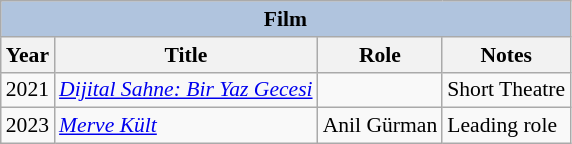<table class="wikitable" style="font-size: 90%;">
<tr>
<th colspan="4" style="background:LightSteelBlue">Film</th>
</tr>
<tr>
<th>Year</th>
<th>Title</th>
<th>Role</th>
<th>Notes</th>
</tr>
<tr>
<td>2021</td>
<td><em><a href='#'>Dijital Sahne: Bir Yaz Gecesi</a></em></td>
<td></td>
<td>Short Theatre</td>
</tr>
<tr>
<td>2023</td>
<td><em><a href='#'>Merve Kült </a></em></td>
<td>Anil Gürman</td>
<td>Leading role</td>
</tr>
</table>
